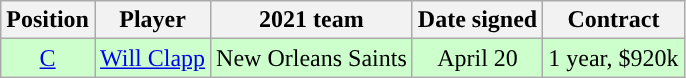<table class="wikitable" style="text-align:center">
<tr>
<th>Position</th>
<th>Player</th>
<th>2021 team</th>
<th>Date signed</th>
<th>Contract</th>
</tr>
<tr style="background:#cfc">
<td><a href='#'>C</a></td>
<td><a href='#'>Will Clapp</a></td>
<td>New Orleans Saints</td>
<td>April 20</td>
<td>1 year, $920k</td>
</tr>
</table>
